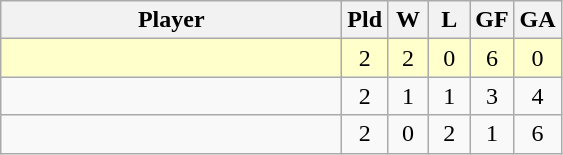<table class=wikitable style="text-align:center">
<tr>
<th width=220>Player</th>
<th width=20>Pld</th>
<th width=20>W</th>
<th width=20>L</th>
<th width=20>GF</th>
<th width=20>GA</th>
</tr>
<tr bgcolor=#ffffcc>
<td align=left></td>
<td>2</td>
<td>2</td>
<td>0</td>
<td>6</td>
<td>0</td>
</tr>
<tr>
<td align=left></td>
<td>2</td>
<td>1</td>
<td>1</td>
<td>3</td>
<td>4</td>
</tr>
<tr>
<td align=left></td>
<td>2</td>
<td>0</td>
<td>2</td>
<td>1</td>
<td>6</td>
</tr>
</table>
